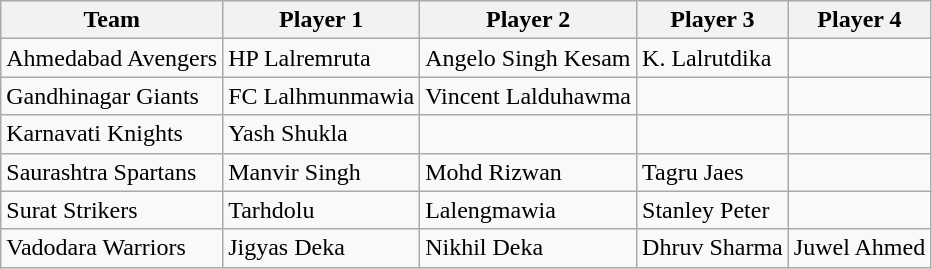<table class="wikitable">
<tr>
<th>Team</th>
<th>Player 1</th>
<th>Player 2</th>
<th>Player 3</th>
<th>Player 4</th>
</tr>
<tr>
<td>Ahmedabad Avengers</td>
<td>HP Lalremruta</td>
<td>Angelo Singh Kesam</td>
<td>K. Lalrutdika</td>
<td></td>
</tr>
<tr>
<td>Gandhinagar Giants</td>
<td>FC Lalhmunmawia</td>
<td>Vincent Lalduhawma</td>
<td></td>
<td></td>
</tr>
<tr>
<td>Karnavati Knights</td>
<td>Yash Shukla</td>
<td></td>
<td></td>
<td></td>
</tr>
<tr>
<td>Saurashtra Spartans</td>
<td>Manvir Singh</td>
<td>Mohd Rizwan</td>
<td>Tagru Jaes</td>
<td></td>
</tr>
<tr>
<td>Surat Strikers</td>
<td>Tarhdolu</td>
<td>Lalengmawia</td>
<td>Stanley Peter</td>
<td></td>
</tr>
<tr>
<td>Vadodara Warriors</td>
<td>Jigyas Deka</td>
<td>Nikhil Deka</td>
<td>Dhruv Sharma</td>
<td>Juwel Ahmed</td>
</tr>
</table>
